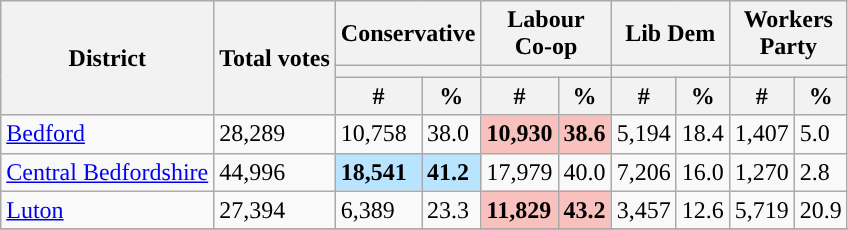<table class="wikitable sortable">
<tr>
<th rowspan=3>District</th>
<th rowspan=3>Total votes</th>
<th colspan="2">Conservative</th>
<th colspan="2">Labour<br>Co-op</th>
<th colspan="2">Lib Dem</th>
<th colspan="2">Workers<br>Party</th>
</tr>
<tr>
<th colspan="2" style="background:"></th>
<th colspan="2" style="background:"></th>
<th colspan="2" style="background:"></th>
<th colspan="2" style="background:"></th>
</tr>
<tr>
<th>#</th>
<th>%</th>
<th>#</th>
<th>%</th>
<th>#</th>
<th>%</th>
<th>#</th>
<th>%</th>
</tr>
<tr>
<td><a href='#'>Bedford</a></td>
<td>28,289</td>
<td>10,758</td>
<td>38.0</td>
<td style="background:#F8C1BE;"><strong>10,930</strong></td>
<td style="background:#F8C1BE;"><strong>38.6</strong></td>
<td>5,194</td>
<td>18.4</td>
<td>1,407</td>
<td>5.0</td>
</tr>
<tr>
<td><a href='#'>Central Bedfordshire</a></td>
<td>44,996</td>
<td style="background:#B9E4FF;"><strong>18,541</strong></td>
<td style="background:#B9E4FF;"><strong>41.2</strong></td>
<td>17,979</td>
<td>40.0</td>
<td>7,206</td>
<td>16.0</td>
<td>1,270</td>
<td>2.8</td>
</tr>
<tr>
<td><a href='#'>Luton</a></td>
<td>27,394</td>
<td>6,389</td>
<td>23.3</td>
<td style="background:#F8C1BE;"><strong>11,829</strong></td>
<td style="background:#F8C1BE;"><strong>43.2</strong></td>
<td>3,457</td>
<td>12.6</td>
<td>5,719</td>
<td>20.9</td>
</tr>
<tr>
</tr>
</table>
